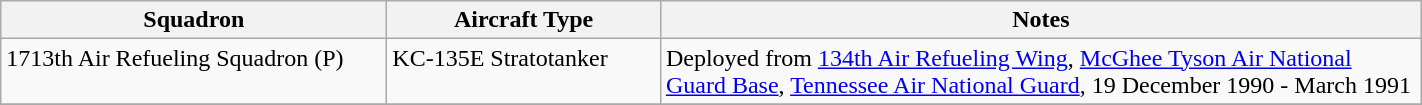<table class="wikitable">
<tr>
<th scope="col" width="250">Squadron</th>
<th scope="col" width="175">Aircraft Type</th>
<th scope="col" width="500">Notes</th>
</tr>
<tr valign="top">
<td>1713th Air Refueling Squadron (P)</td>
<td>KC-135E Stratotanker</td>
<td>Deployed from <a href='#'>134th Air Refueling Wing</a>, <a href='#'>McGhee Tyson Air National Guard Base</a>, <a href='#'>Tennessee Air National Guard</a>, 19 December 1990 - March 1991</td>
</tr>
<tr>
</tr>
<tr>
</tr>
</table>
